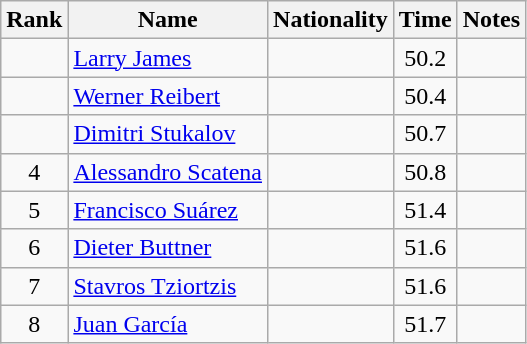<table class="wikitable sortable" style="text-align:center">
<tr>
<th>Rank</th>
<th>Name</th>
<th>Nationality</th>
<th>Time</th>
<th>Notes</th>
</tr>
<tr>
<td></td>
<td align=left><a href='#'>Larry James</a></td>
<td align=left></td>
<td>50.2</td>
<td></td>
</tr>
<tr>
<td></td>
<td align=left><a href='#'>Werner Reibert</a></td>
<td align=left></td>
<td>50.4</td>
<td></td>
</tr>
<tr>
<td></td>
<td align=left><a href='#'>Dimitri Stukalov</a></td>
<td align=left></td>
<td>50.7</td>
<td></td>
</tr>
<tr>
<td>4</td>
<td align=left><a href='#'>Alessandro Scatena</a></td>
<td align=left></td>
<td>50.8</td>
<td></td>
</tr>
<tr>
<td>5</td>
<td align=left><a href='#'>Francisco Suárez</a></td>
<td align=left></td>
<td>51.4</td>
<td></td>
</tr>
<tr>
<td>6</td>
<td align=left><a href='#'>Dieter Buttner</a></td>
<td align=left></td>
<td>51.6</td>
<td></td>
</tr>
<tr>
<td>7</td>
<td align=left><a href='#'>Stavros Tziortzis</a></td>
<td align=left></td>
<td>51.6</td>
<td></td>
</tr>
<tr>
<td>8</td>
<td align=left><a href='#'>Juan García</a></td>
<td align=left></td>
<td>51.7</td>
<td></td>
</tr>
</table>
